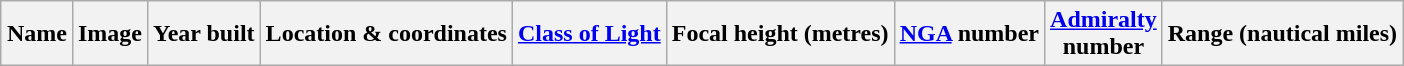<table class="wikitable sortable" style="margin:auto;text-align:center">
<tr>
<th>Name</th>
<th>Image</th>
<th>Year built</th>
<th>Location & coordinates</th>
<th><a href='#'>Class of Light</a></th>
<th>Focal height (metres)</th>
<th><a href='#'>NGA</a> number</th>
<th><a href='#'>Admiralty</a><br>number</th>
<th>Range (nautical miles)<br>






















</th>
</tr>
</table>
